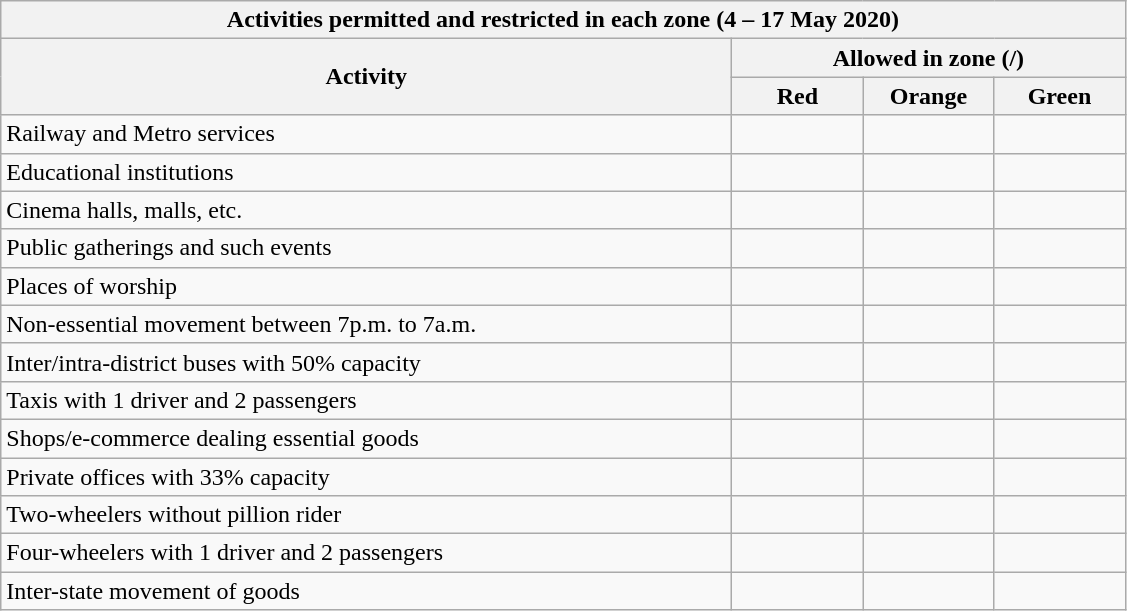<table class="wikitable mw-collapsible mw-collapsed">
<tr>
<th colspan="4">Activities permitted and restricted in each zone (4 – 17 May 2020)</th>
</tr>
<tr>
<th rowspan="2" scope="col" style="width:30em;">Activity</th>
<th colspan="3" scope="col">Allowed in zone (/)</th>
</tr>
<tr>
<th scope="col" style="width:5em;">Red</th>
<th scope="col" style="width:5em;">Orange</th>
<th scope="col" style="width:5em;">Green</th>
</tr>
<tr>
<td>Railway and Metro services</td>
<td></td>
<td></td>
<td></td>
</tr>
<tr>
<td>Educational institutions</td>
<td></td>
<td></td>
<td></td>
</tr>
<tr>
<td>Cinema halls, malls, etc.</td>
<td></td>
<td></td>
<td></td>
</tr>
<tr>
<td>Public gatherings and such events</td>
<td></td>
<td></td>
<td></td>
</tr>
<tr>
<td>Places of worship</td>
<td></td>
<td></td>
<td></td>
</tr>
<tr>
<td>Non-essential movement between 7p.m. to 7a.m.</td>
<td></td>
<td></td>
<td></td>
</tr>
<tr>
<td>Inter/intra-district buses with 50% capacity</td>
<td></td>
<td></td>
<td></td>
</tr>
<tr>
<td>Taxis with 1 driver and 2 passengers</td>
<td></td>
<td></td>
<td></td>
</tr>
<tr>
<td>Shops/e-commerce dealing essential goods</td>
<td></td>
<td></td>
<td></td>
</tr>
<tr>
<td>Private offices with 33% capacity</td>
<td></td>
<td></td>
<td></td>
</tr>
<tr>
<td>Two-wheelers without pillion rider</td>
<td></td>
<td></td>
<td></td>
</tr>
<tr>
<td>Four-wheelers with 1 driver and 2 passengers</td>
<td></td>
<td></td>
<td></td>
</tr>
<tr>
<td>Inter-state movement of goods</td>
<td></td>
<td></td>
<td></td>
</tr>
</table>
